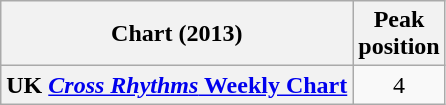<table class="wikitable plainrowheaders" style="text-align:center">
<tr>
<th scope="col">Chart (2013)</th>
<th scope="col">Peak<br> position</th>
</tr>
<tr>
<th scope="row">UK <a href='#'><em> Cross Rhythms</em> Weekly Chart</a></th>
<td>4</td>
</tr>
</table>
